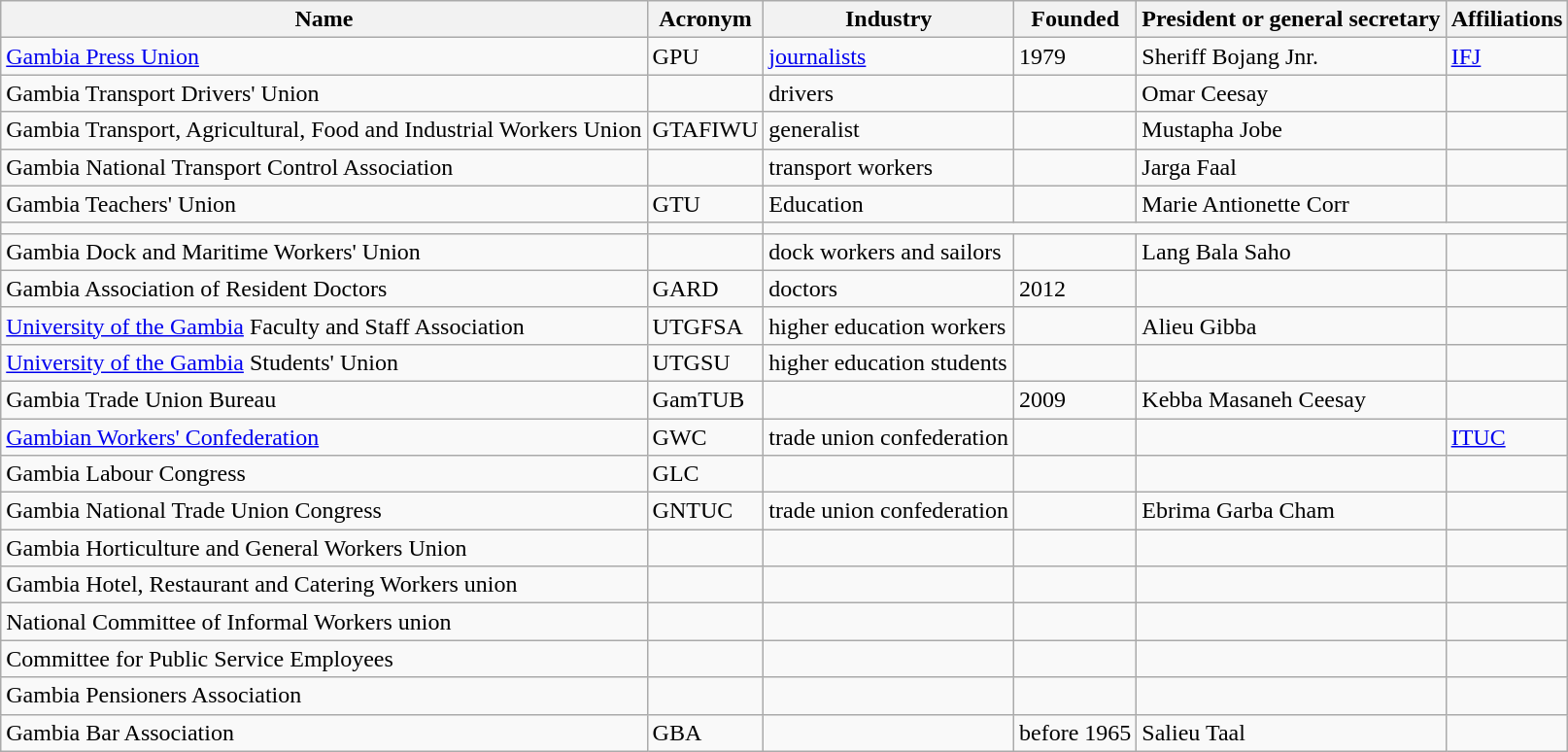<table class="wikitable">
<tr>
<th>Name</th>
<th>Acronym</th>
<th>Industry</th>
<th>Founded</th>
<th>President or general secretary</th>
<th>Affiliations</th>
</tr>
<tr>
<td><a href='#'>Gambia Press Union</a></td>
<td>GPU</td>
<td><a href='#'>journalists</a></td>
<td>1979</td>
<td>Sheriff Bojang Jnr.</td>
<td><a href='#'>IFJ</a></td>
</tr>
<tr>
<td>Gambia Transport Drivers' Union</td>
<td></td>
<td>drivers</td>
<td></td>
<td>Omar Ceesay</td>
<td></td>
</tr>
<tr>
<td>Gambia Transport, Agricultural, Food and Industrial Workers Union</td>
<td>GTAFIWU</td>
<td>generalist</td>
<td></td>
<td>Mustapha Jobe</td>
<td></td>
</tr>
<tr>
<td>Gambia National Transport Control Association</td>
<td></td>
<td>transport workers</td>
<td></td>
<td>Jarga Faal</td>
<td></td>
</tr>
<tr>
<td>Gambia Teachers' Union</td>
<td>GTU</td>
<td>Education</td>
<td></td>
<td>Marie Antionette Corr</td>
<td></td>
</tr>
<tr>
<td></td>
<td></td>
</tr>
<tr>
<td>Gambia Dock and Maritime Workers' Union</td>
<td></td>
<td>dock workers and sailors</td>
<td></td>
<td>Lang Bala Saho</td>
<td></td>
</tr>
<tr>
<td>Gambia Association of Resident Doctors</td>
<td>GARD</td>
<td>doctors</td>
<td>2012</td>
<td></td>
<td></td>
</tr>
<tr>
<td><a href='#'>University of the Gambia</a> Faculty and Staff Association</td>
<td>UTGFSA</td>
<td>higher education workers</td>
<td></td>
<td>Alieu Gibba</td>
<td></td>
</tr>
<tr>
<td><a href='#'>University of the Gambia</a> Students' Union</td>
<td>UTGSU</td>
<td>higher education students</td>
<td></td>
<td></td>
<td></td>
</tr>
<tr>
<td>Gambia Trade Union Bureau</td>
<td>GamTUB</td>
<td></td>
<td>2009</td>
<td>Kebba Masaneh Ceesay</td>
<td></td>
</tr>
<tr>
<td><a href='#'>Gambian Workers' Confederation</a></td>
<td>GWC</td>
<td>trade union confederation</td>
<td></td>
<td></td>
<td><a href='#'>ITUC</a></td>
</tr>
<tr>
<td>Gambia Labour Congress</td>
<td>GLC</td>
<td></td>
<td></td>
<td></td>
<td></td>
</tr>
<tr>
<td>Gambia National Trade Union Congress</td>
<td>GNTUC</td>
<td>trade union confederation</td>
<td></td>
<td>Ebrima Garba Cham</td>
<td></td>
</tr>
<tr>
<td>Gambia Horticulture and General Workers Union</td>
<td></td>
<td></td>
<td></td>
<td></td>
<td></td>
</tr>
<tr>
<td>Gambia Hotel, Restaurant and Catering Workers union</td>
<td></td>
<td></td>
<td></td>
<td></td>
<td></td>
</tr>
<tr>
<td>National Committee of Informal Workers union</td>
<td></td>
<td></td>
<td></td>
<td></td>
<td></td>
</tr>
<tr>
<td>Committee for Public Service Employees</td>
<td></td>
<td></td>
<td></td>
<td></td>
<td></td>
</tr>
<tr>
<td>Gambia Pensioners Association</td>
<td></td>
<td></td>
<td></td>
<td></td>
<td></td>
</tr>
<tr>
<td>Gambia Bar Association</td>
<td>GBA</td>
<td></td>
<td>before 1965</td>
<td>Salieu Taal</td>
<td></td>
</tr>
</table>
